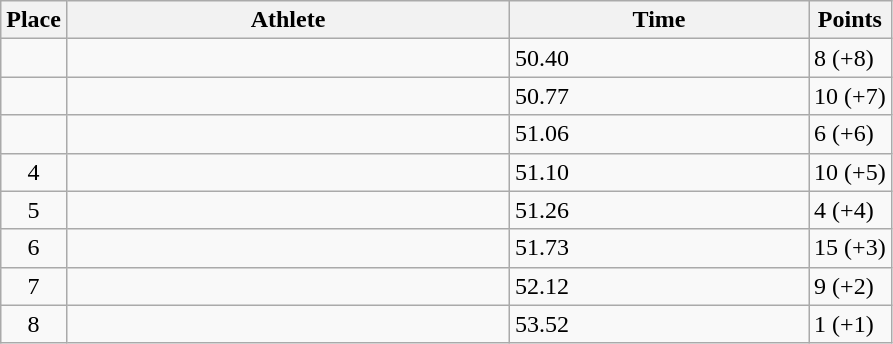<table class="wikitable sortable">
<tr>
<th>Place</th>
<th style="width:18em">Athlete</th>
<th style="width:12em">Time</th>
<th>Points</th>
</tr>
<tr>
<td align=center></td>
<td></td>
<td>50.40</td>
<td>8 (+8)</td>
</tr>
<tr>
<td align=center></td>
<td></td>
<td>50.77</td>
<td>10 (+7)</td>
</tr>
<tr>
<td align=center></td>
<td></td>
<td>51.06</td>
<td>6 (+6)</td>
</tr>
<tr>
<td align=center>4</td>
<td></td>
<td>51.10</td>
<td>10 (+5)</td>
</tr>
<tr>
<td align=center>5</td>
<td></td>
<td>51.26</td>
<td>4 (+4)</td>
</tr>
<tr>
<td align=center>6</td>
<td></td>
<td>51.73</td>
<td>15 (+3)</td>
</tr>
<tr>
<td align=center>7</td>
<td></td>
<td>52.12</td>
<td>9 (+2)</td>
</tr>
<tr>
<td align=center>8</td>
<td></td>
<td>53.52</td>
<td>1 (+1)</td>
</tr>
</table>
